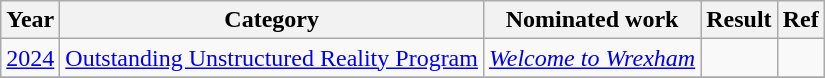<table class="wikitable">
<tr>
<th>Year</th>
<th>Category</th>
<th>Nominated work</th>
<th>Result</th>
<th>Ref</th>
</tr>
<tr>
<td><a href='#'>2024</a></td>
<td><a href='#'>Outstanding Unstructured Reality Program</a></td>
<td><em><a href='#'>Welcome to Wrexham</a></em></td>
<td></td>
<td></td>
</tr>
<tr>
</tr>
</table>
